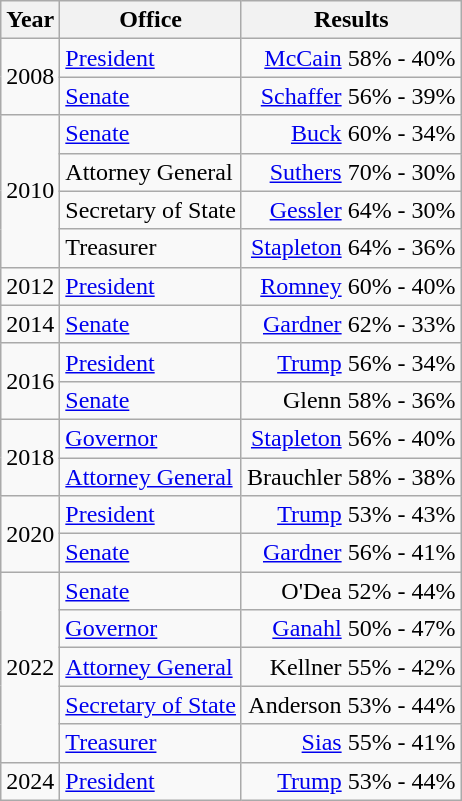<table class=wikitable>
<tr>
<th>Year</th>
<th>Office</th>
<th>Results</th>
</tr>
<tr>
<td rowspan=2>2008</td>
<td><a href='#'>President</a></td>
<td align="right" ><a href='#'>McCain</a> 58% - 40%</td>
</tr>
<tr>
<td><a href='#'>Senate</a></td>
<td align="right" ><a href='#'>Schaffer</a> 56% - 39%</td>
</tr>
<tr>
<td rowspan=4>2010</td>
<td><a href='#'>Senate</a></td>
<td align="right" ><a href='#'>Buck</a> 60% - 34%</td>
</tr>
<tr>
<td>Attorney General</td>
<td align="right" ><a href='#'>Suthers</a> 70% - 30%</td>
</tr>
<tr>
<td>Secretary of State</td>
<td align="right" ><a href='#'>Gessler</a> 64% - 30%</td>
</tr>
<tr>
<td>Treasurer</td>
<td align="right" ><a href='#'>Stapleton</a> 64% - 36%</td>
</tr>
<tr>
<td>2012</td>
<td><a href='#'>President</a></td>
<td align="right" ><a href='#'>Romney</a> 60% - 40%</td>
</tr>
<tr>
<td>2014</td>
<td><a href='#'>Senate</a></td>
<td align="right" ><a href='#'>Gardner</a> 62% - 33%</td>
</tr>
<tr>
<td rowspan=2>2016</td>
<td><a href='#'>President</a></td>
<td align="right" ><a href='#'>Trump</a> 56% - 34%</td>
</tr>
<tr>
<td><a href='#'>Senate</a></td>
<td align="right" >Glenn 58% - 36%</td>
</tr>
<tr>
<td rowspan=2>2018</td>
<td><a href='#'>Governor</a></td>
<td align="right" ><a href='#'>Stapleton</a> 56% - 40%</td>
</tr>
<tr>
<td><a href='#'>Attorney General</a></td>
<td align="right" >Brauchler 58% - 38%</td>
</tr>
<tr>
<td rowspan=2>2020</td>
<td><a href='#'>President</a></td>
<td align="right" ><a href='#'>Trump</a> 53% - 43%</td>
</tr>
<tr>
<td><a href='#'>Senate</a></td>
<td align="right" ><a href='#'>Gardner</a> 56% - 41%</td>
</tr>
<tr>
<td rowspan=5>2022</td>
<td><a href='#'>Senate</a></td>
<td align="right" >O'Dea 52% - 44%</td>
</tr>
<tr>
<td><a href='#'>Governor</a></td>
<td align="right" ><a href='#'>Ganahl</a> 50% - 47%</td>
</tr>
<tr>
<td><a href='#'>Attorney General</a></td>
<td align="right" >Kellner 55% - 42%</td>
</tr>
<tr>
<td><a href='#'>Secretary of State</a></td>
<td align="right" >Anderson 53% - 44%</td>
</tr>
<tr>
<td><a href='#'>Treasurer</a></td>
<td align="right" ><a href='#'>Sias</a> 55% - 41%</td>
</tr>
<tr>
<td>2024</td>
<td><a href='#'>President</a></td>
<td align="right" ><a href='#'>Trump</a> 53% - 44%</td>
</tr>
</table>
